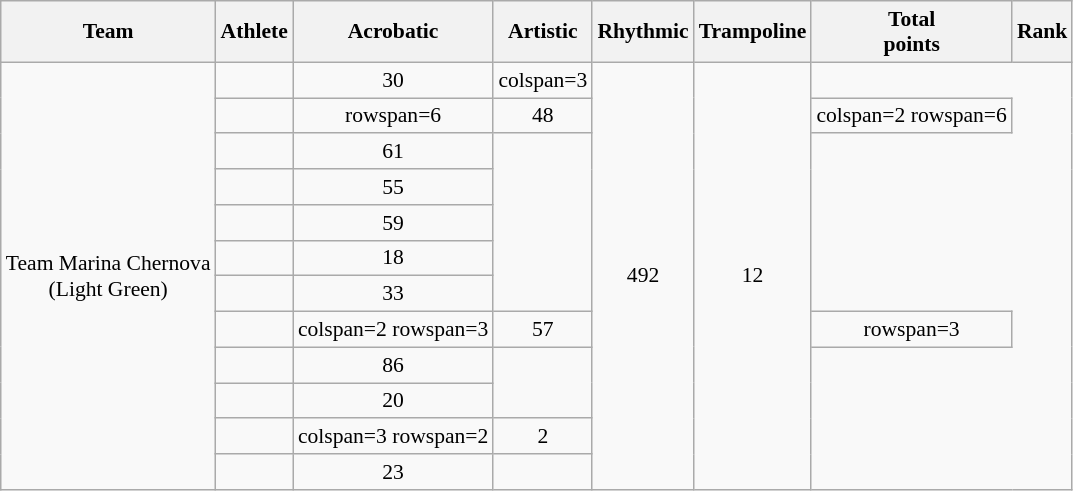<table class="wikitable" style="text-align:center;font-size:90%">
<tr>
<th>Team</th>
<th>Athlete</th>
<th>Acrobatic</th>
<th>Artistic</th>
<th>Rhythmic</th>
<th>Trampoline</th>
<th>Total<br>points</th>
<th>Rank</th>
</tr>
<tr>
<td rowspan=12>Team Marina Chernova<br>(Light Green)</td>
<td align=left><br></td>
<td>30</td>
<td>colspan=3 </td>
<td rowspan=12>492</td>
<td rowspan=12>12</td>
</tr>
<tr>
<td align=left></td>
<td>rowspan=6 </td>
<td>48</td>
<td>colspan=2 rowspan=6 </td>
</tr>
<tr>
<td align=left></td>
<td>61</td>
</tr>
<tr>
<td align=left></td>
<td>55</td>
</tr>
<tr>
<td align=left></td>
<td>59</td>
</tr>
<tr>
<td align=left></td>
<td>18</td>
</tr>
<tr>
<td align=left></td>
<td>33</td>
</tr>
<tr>
<td align=left></td>
<td>colspan=2 rowspan=3 </td>
<td>57</td>
<td>rowspan=3 </td>
</tr>
<tr>
<td align=left></td>
<td>86</td>
</tr>
<tr>
<td align=left></td>
<td>20</td>
</tr>
<tr>
<td align=left></td>
<td>colspan=3 rowspan=2 </td>
<td>2</td>
</tr>
<tr>
<td align=left></td>
<td>23</td>
</tr>
</table>
